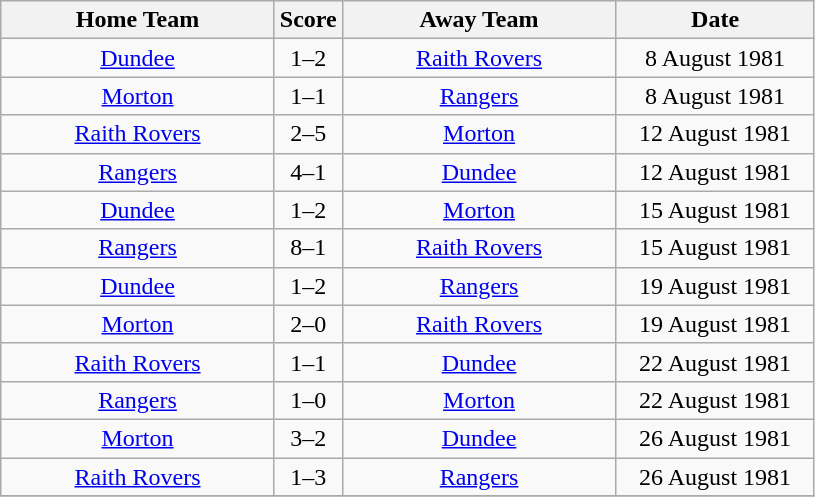<table class="wikitable" style="text-align:center;">
<tr>
<th width=175>Home Team</th>
<th width=20>Score</th>
<th width=175>Away Team</th>
<th width= 125>Date</th>
</tr>
<tr>
<td><a href='#'>Dundee</a></td>
<td>1–2</td>
<td><a href='#'>Raith Rovers</a></td>
<td>8 August 1981</td>
</tr>
<tr>
<td><a href='#'>Morton</a></td>
<td>1–1</td>
<td><a href='#'>Rangers</a></td>
<td>8 August 1981</td>
</tr>
<tr>
<td><a href='#'>Raith Rovers</a></td>
<td>2–5</td>
<td><a href='#'>Morton</a></td>
<td>12 August 1981</td>
</tr>
<tr>
<td><a href='#'>Rangers</a></td>
<td>4–1</td>
<td><a href='#'>Dundee</a></td>
<td>12 August 1981</td>
</tr>
<tr>
<td><a href='#'>Dundee</a></td>
<td>1–2</td>
<td><a href='#'>Morton</a></td>
<td>15 August 1981</td>
</tr>
<tr>
<td><a href='#'>Rangers</a></td>
<td>8–1</td>
<td><a href='#'>Raith Rovers</a></td>
<td>15 August 1981</td>
</tr>
<tr>
<td><a href='#'>Dundee</a></td>
<td>1–2</td>
<td><a href='#'>Rangers</a></td>
<td>19 August 1981</td>
</tr>
<tr>
<td><a href='#'>Morton</a></td>
<td>2–0</td>
<td><a href='#'>Raith Rovers</a></td>
<td>19 August 1981</td>
</tr>
<tr>
<td><a href='#'>Raith Rovers</a></td>
<td>1–1</td>
<td><a href='#'>Dundee</a></td>
<td>22 August 1981</td>
</tr>
<tr>
<td><a href='#'>Rangers</a></td>
<td>1–0</td>
<td><a href='#'>Morton</a></td>
<td>22 August 1981</td>
</tr>
<tr>
<td><a href='#'>Morton</a></td>
<td>3–2</td>
<td><a href='#'>Dundee</a></td>
<td>26 August 1981</td>
</tr>
<tr>
<td><a href='#'>Raith Rovers</a></td>
<td>1–3</td>
<td><a href='#'>Rangers</a></td>
<td>26 August 1981</td>
</tr>
<tr>
</tr>
</table>
